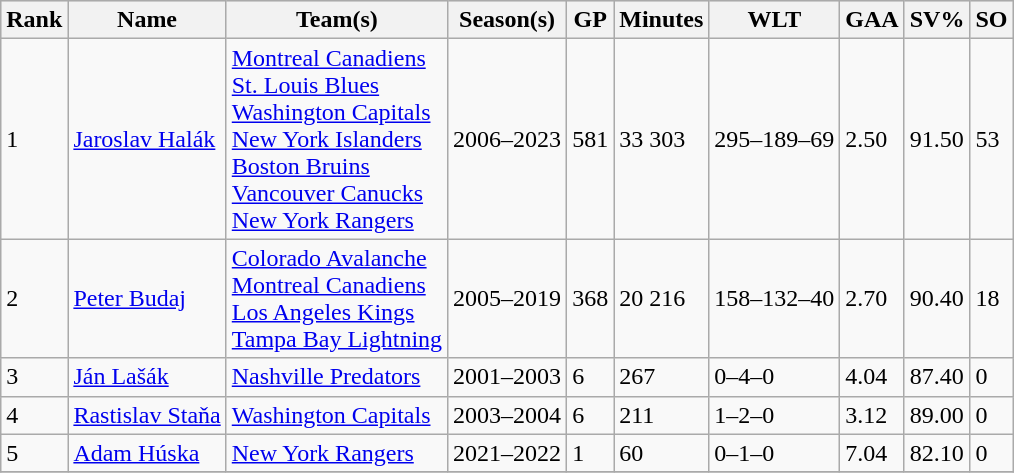<table class="wikitable sortable" id="Table3">
<tr style="background-color: #e0e0e0; text-align: center;">
<th>Rank</th>
<th class="unsortable">Name</th>
<th class="unsortable">Team(s)</th>
<th>Season(s)</th>
<th>GP</th>
<th>Minutes</th>
<th>WLT</th>
<th>GAA</th>
<th>SV%</th>
<th>SO</th>
</tr>
<tr>
<td>1</td>
<td><a href='#'>Jaroslav Halák</a></td>
<td><a href='#'>Montreal Canadiens</a><br><a href='#'>St. Louis Blues</a><br><a href='#'>Washington Capitals</a><br><a href='#'>New York Islanders</a><br><a href='#'>Boston Bruins</a><br><a href='#'>Vancouver Canucks</a><br><a href='#'>New York Rangers</a></td>
<td>2006–2023</td>
<td>581</td>
<td>33 303</td>
<td>295–189–69</td>
<td>2.50</td>
<td>91.50</td>
<td>53</td>
</tr>
<tr>
<td>2</td>
<td><a href='#'>Peter Budaj</a></td>
<td><a href='#'>Colorado Avalanche</a><br><a href='#'>Montreal Canadiens</a><br><a href='#'>Los Angeles Kings</a><br><a href='#'>Tampa Bay Lightning</a></td>
<td>2005–2019</td>
<td>368</td>
<td>20 216</td>
<td>158–132–40</td>
<td>2.70</td>
<td>90.40</td>
<td>18</td>
</tr>
<tr>
<td>3</td>
<td><a href='#'>Ján Lašák</a></td>
<td><a href='#'>Nashville Predators</a></td>
<td>2001–2003</td>
<td>6</td>
<td>267</td>
<td>0–4–0</td>
<td>4.04</td>
<td>87.40</td>
<td>0</td>
</tr>
<tr>
<td>4</td>
<td><a href='#'>Rastislav Staňa</a></td>
<td><a href='#'>Washington Capitals</a></td>
<td>2003–2004</td>
<td>6</td>
<td>211</td>
<td>1–2–0</td>
<td>3.12</td>
<td>89.00</td>
<td>0</td>
</tr>
<tr>
<td>5</td>
<td><a href='#'>Adam Húska</a></td>
<td><a href='#'>New York Rangers</a></td>
<td>2021–2022</td>
<td>1</td>
<td>60</td>
<td>0–1–0</td>
<td>7.04</td>
<td>82.10</td>
<td>0</td>
</tr>
<tr>
</tr>
</table>
